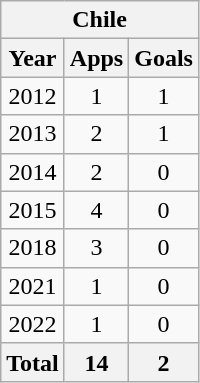<table class="wikitable" style="text-align:center">
<tr>
<th colspan="3">Chile</th>
</tr>
<tr>
<th>Year</th>
<th>Apps</th>
<th>Goals</th>
</tr>
<tr>
<td>2012</td>
<td>1</td>
<td>1</td>
</tr>
<tr>
<td>2013</td>
<td>2</td>
<td>1</td>
</tr>
<tr>
<td>2014</td>
<td>2</td>
<td>0</td>
</tr>
<tr>
<td>2015</td>
<td>4</td>
<td>0</td>
</tr>
<tr>
<td>2018</td>
<td>3</td>
<td>0</td>
</tr>
<tr>
<td>2021</td>
<td>1</td>
<td>0</td>
</tr>
<tr>
<td>2022</td>
<td>1</td>
<td>0</td>
</tr>
<tr>
<th>Total</th>
<th>14</th>
<th>2</th>
</tr>
</table>
